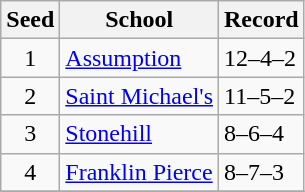<table class="wikitable">
<tr>
<th>Seed</th>
<th>School</th>
<th>Record</th>
</tr>
<tr>
<td align=center>1</td>
<td><a href='#'>Assumption</a></td>
<td>12–4–2</td>
</tr>
<tr>
<td align=center>2</td>
<td><a href='#'>Saint Michael's</a></td>
<td>11–5–2</td>
</tr>
<tr>
<td align=center>3</td>
<td><a href='#'>Stonehill</a></td>
<td>8–6–4</td>
</tr>
<tr>
<td align=center>4</td>
<td><a href='#'>Franklin Pierce</a></td>
<td>8–7–3</td>
</tr>
<tr>
</tr>
</table>
